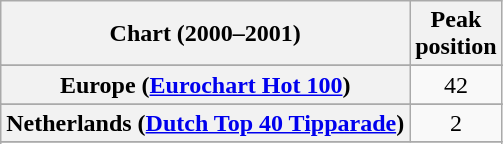<table class="wikitable sortable plainrowheaders" style="text-align:center">
<tr>
<th scope="col">Chart (2000–2001)</th>
<th scope="col">Peak<br>position</th>
</tr>
<tr>
</tr>
<tr>
<th scope="row">Europe (<a href='#'>Eurochart Hot 100</a>)</th>
<td>42</td>
</tr>
<tr>
</tr>
<tr>
<th scope="row">Netherlands (<a href='#'>Dutch Top 40 Tipparade</a>)</th>
<td>2</td>
</tr>
<tr>
</tr>
<tr>
</tr>
<tr>
</tr>
<tr>
</tr>
<tr>
</tr>
<tr>
</tr>
<tr>
</tr>
<tr>
</tr>
<tr>
</tr>
<tr>
</tr>
</table>
